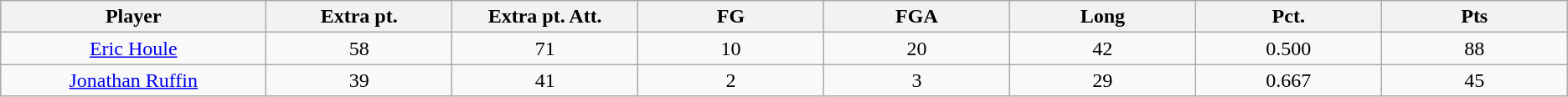<table class="wikitable sortable">
<tr>
<th bgcolor="#DDDDFF" width="10%">Player</th>
<th bgcolor="#DDDDFF" width="7%">Extra pt.</th>
<th bgcolor="#DDDDFF" width="7%">Extra pt. Att.</th>
<th bgcolor="#DDDDFF" width="7%">FG</th>
<th bgcolor="#DDDDFF" width="7%">FGA</th>
<th bgcolor="#DDDDFF" width="7%">Long</th>
<th bgcolor="#DDDDFF" width="7%">Pct.</th>
<th bgcolor="#DDDDFF" width="7%">Pts</th>
</tr>
<tr align="center">
<td><a href='#'>Eric Houle</a></td>
<td>58</td>
<td>71</td>
<td>10</td>
<td>20</td>
<td>42</td>
<td>0.500</td>
<td>88</td>
</tr>
<tr align="center">
<td><a href='#'>Jonathan Ruffin</a></td>
<td>39</td>
<td>41</td>
<td>2</td>
<td>3</td>
<td>29</td>
<td>0.667</td>
<td>45</td>
</tr>
</table>
